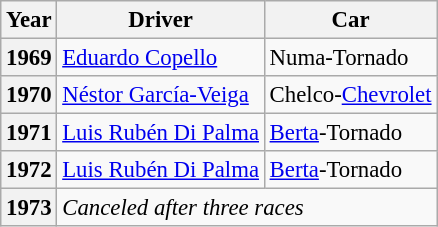<table class="wikitable" style="font-size:95%;">
<tr>
<th>Year</th>
<th>Driver</th>
<th>Car</th>
</tr>
<tr>
<th>1969</th>
<td><a href='#'>Eduardo Copello</a></td>
<td>Numa-Tornado</td>
</tr>
<tr>
<th>1970</th>
<td><a href='#'>Néstor García-Veiga</a></td>
<td>Chelco-<a href='#'>Chevrolet</a></td>
</tr>
<tr>
<th>1971</th>
<td><a href='#'>Luis Rubén Di Palma</a></td>
<td><a href='#'>Berta</a>-Tornado</td>
</tr>
<tr>
<th>1972</th>
<td><a href='#'>Luis Rubén Di Palma</a></td>
<td><a href='#'>Berta</a>-Tornado</td>
</tr>
<tr>
<th>1973</th>
<td colspan="2"><em>Canceled after three races</em></td>
</tr>
</table>
